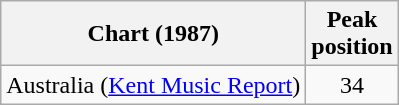<table class="wikitable">
<tr>
<th>Chart (1987)</th>
<th>Peak<br> position</th>
</tr>
<tr>
<td>Australia (<a href='#'>Kent Music Report</a>)</td>
<td align="center">34</td>
</tr>
</table>
